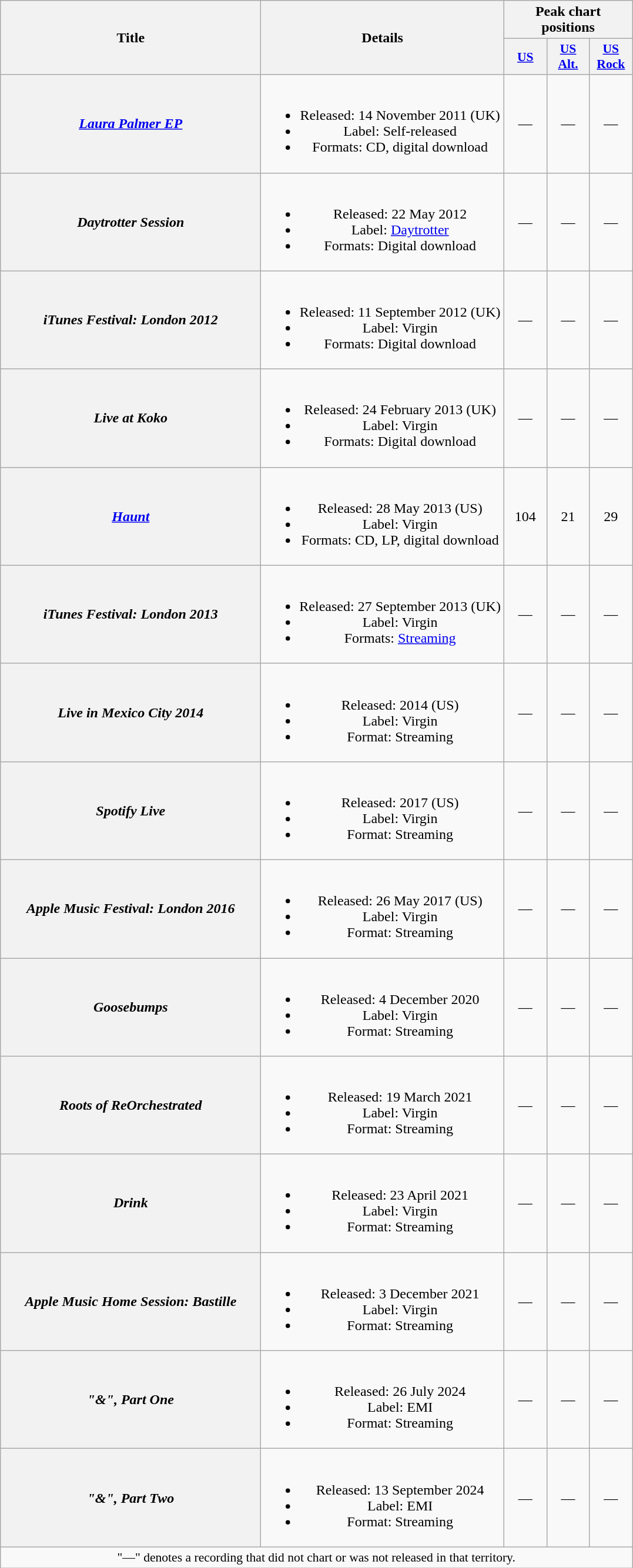<table class="wikitable plainrowheaders" style="text-align:center;" border="1">
<tr>
<th scope="col" rowspan="2" style="width:18em;">Title</th>
<th scope="col" rowspan="2">Details</th>
<th scope="col" colspan="3">Peak chart positions</th>
</tr>
<tr>
<th scope="col" style="width:2.9em;font-size:90%;"><a href='#'>US</a><br></th>
<th scope="col" style="width:2.9em;font-size:90%;"><a href='#'>US<br>Alt.</a><br></th>
<th scope="col" style="width:2.9em;font-size:90%;"><a href='#'>US<br>Rock</a><br></th>
</tr>
<tr>
<th scope="row"><em><a href='#'>Laura Palmer EP</a></em></th>
<td><br><ul><li>Released: 14 November 2011 <span>(UK)</span></li><li>Label: Self-released</li><li>Formats: CD, digital download</li></ul></td>
<td>—</td>
<td>—</td>
<td>—</td>
</tr>
<tr>
<th scope="row"><em>Daytrotter Session</em></th>
<td><br><ul><li>Released: 22 May 2012</li><li>Label: <a href='#'>Daytrotter</a></li><li>Formats: Digital download</li></ul></td>
<td>—</td>
<td>—</td>
<td>—</td>
</tr>
<tr>
<th scope="row"><em>iTunes Festival: London 2012</em></th>
<td><br><ul><li>Released: 11 September 2012 <span>(UK)</span></li><li>Label: Virgin</li><li>Formats: Digital download</li></ul></td>
<td>—</td>
<td>—</td>
<td>—</td>
</tr>
<tr>
<th scope="row"><em>Live at Koko</em></th>
<td><br><ul><li>Released: 24 February 2013 <span>(UK)</span></li><li>Label: Virgin</li><li>Formats: Digital download</li></ul></td>
<td>—</td>
<td>—</td>
<td>—</td>
</tr>
<tr>
<th scope="row"><em><a href='#'>Haunt</a></em></th>
<td><br><ul><li>Released: 28 May 2013 <span>(US)</span></li><li>Label: Virgin</li><li>Formats: CD, LP, digital download</li></ul></td>
<td>104</td>
<td>21</td>
<td>29</td>
</tr>
<tr>
<th scope="row"><em>iTunes Festival: London 2013</em></th>
<td><br><ul><li>Released: 27 September 2013 <span>(UK)</span></li><li>Label: Virgin</li><li>Formats: <a href='#'>Streaming</a></li></ul></td>
<td>—</td>
<td>—</td>
<td>—</td>
</tr>
<tr>
<th scope="row"><em>Live in Mexico City 2014</em></th>
<td><br><ul><li>Released: 2014 <span>(US)</span></li><li>Label: Virgin</li><li>Format: Streaming</li></ul></td>
<td>—</td>
<td>—</td>
<td>—</td>
</tr>
<tr>
<th scope="row"><em>Spotify Live</em></th>
<td><br><ul><li>Released: 2017 <span>(US)</span></li><li>Label: Virgin</li><li>Format: Streaming</li></ul></td>
<td>—</td>
<td>—</td>
<td>—</td>
</tr>
<tr>
<th scope="row"><em>Apple Music Festival: London 2016</em></th>
<td><br><ul><li>Released: 26 May 2017 <span>(US)</span></li><li>Label: Virgin</li><li>Format: Streaming</li></ul></td>
<td>—</td>
<td>—</td>
<td>—</td>
</tr>
<tr>
<th scope="row"><em>Goosebumps</em></th>
<td><br><ul><li>Released: 4 December 2020</li><li>Label: Virgin</li><li>Format: Streaming</li></ul></td>
<td>—</td>
<td>—</td>
<td>—</td>
</tr>
<tr>
<th scope="row"><em>Roots of ReOrchestrated</em></th>
<td><br><ul><li>Released: 19 March 2021</li><li>Label: Virgin</li><li>Format: Streaming</li></ul></td>
<td>—</td>
<td>—</td>
<td>—</td>
</tr>
<tr>
<th scope="row"><em>Drink</em></th>
<td><br><ul><li>Released: 23 April 2021</li><li>Label: Virgin</li><li>Format: Streaming</li></ul></td>
<td>—</td>
<td>—</td>
<td>—</td>
</tr>
<tr>
<th scope="row"><em>Apple Music Home Session: Bastille</em></th>
<td><br><ul><li>Released: 3 December 2021</li><li>Label: Virgin</li><li>Format: Streaming</li></ul></td>
<td>—</td>
<td>—</td>
<td>—</td>
</tr>
<tr>
<th scope="row"><em>"&", Part One</em></th>
<td><br><ul><li>Released: 26 July 2024</li><li>Label: EMI</li><li>Format: Streaming</li></ul></td>
<td>—</td>
<td>—</td>
<td>—</td>
</tr>
<tr>
<th scope="row"><em>"&", Part Two</em></th>
<td><br><ul><li>Released: 13 September 2024</li><li>Label: EMI</li><li>Format: Streaming</li></ul></td>
<td>—</td>
<td>—</td>
<td>—</td>
</tr>
<tr>
<td colspan="7" style="font-size:90%">"—" denotes a recording that did not chart or was not released in that territory.</td>
</tr>
</table>
